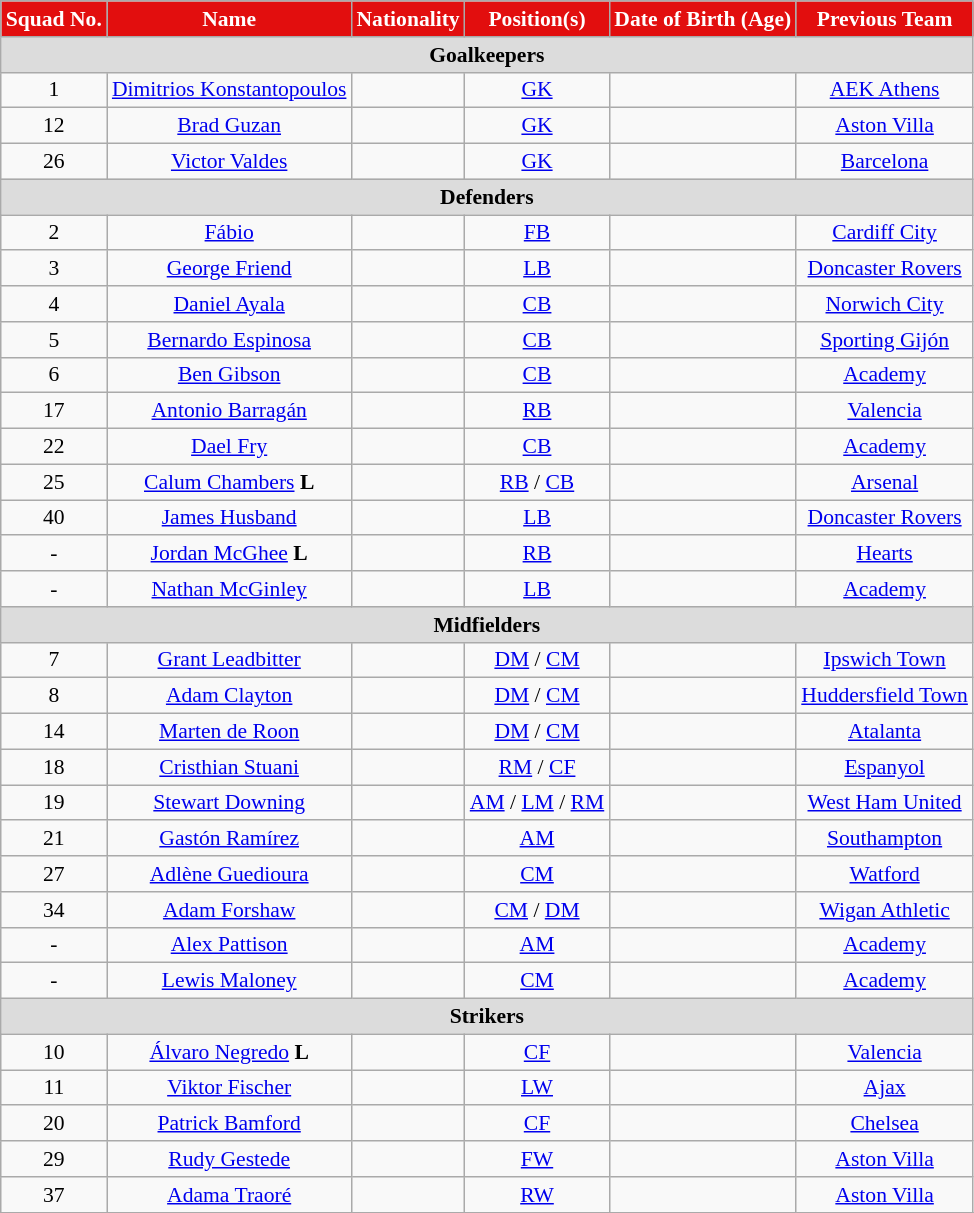<table class="wikitable" style="text-align:center; font-size:90%;">
<tr>
<th style="background:#E20E0E; color:white; text-align:center;">Squad No.</th>
<th style="background:#E20E0E; color:white; text-align:center;">Name</th>
<th style="background:#E20E0E; color:white; text-align:center;">Nationality</th>
<th style="background:#E20E0E; color:white; text-align:center;">Position(s)</th>
<th style="background:#E20E0E; color:white; text-align:center;">Date of Birth (Age)</th>
<th style="background:#E20E0E; color:white; text-align:center;">Previous Team</th>
</tr>
<tr>
<th colspan="6" style="background:#dcdcdc; text-align:center">Goalkeepers</th>
</tr>
<tr>
<td>1</td>
<td><a href='#'>Dimitrios Konstantopoulos</a></td>
<td></td>
<td><a href='#'>GK</a></td>
<td></td>
<td> <a href='#'>AEK Athens</a></td>
</tr>
<tr>
<td>12</td>
<td><a href='#'>Brad Guzan</a></td>
<td></td>
<td><a href='#'>GK</a></td>
<td></td>
<td> <a href='#'>Aston Villa</a></td>
</tr>
<tr>
<td>26</td>
<td><a href='#'>Victor Valdes</a></td>
<td></td>
<td><a href='#'>GK</a></td>
<td></td>
<td> <a href='#'>Barcelona</a></td>
</tr>
<tr>
<th colspan="6" style="background:#dcdcdc; text-align:center">Defenders</th>
</tr>
<tr>
<td>2</td>
<td><a href='#'>Fábio</a></td>
<td></td>
<td><a href='#'>FB</a></td>
<td></td>
<td> <a href='#'>Cardiff City</a></td>
</tr>
<tr>
<td>3</td>
<td><a href='#'>George Friend</a></td>
<td></td>
<td><a href='#'>LB</a></td>
<td></td>
<td> <a href='#'>Doncaster Rovers</a></td>
</tr>
<tr>
<td>4</td>
<td><a href='#'>Daniel Ayala</a></td>
<td></td>
<td><a href='#'>CB</a></td>
<td></td>
<td> <a href='#'>Norwich City</a></td>
</tr>
<tr>
<td>5</td>
<td><a href='#'>Bernardo Espinosa</a></td>
<td></td>
<td><a href='#'>CB</a></td>
<td></td>
<td> <a href='#'>Sporting Gijón</a></td>
</tr>
<tr>
<td>6</td>
<td><a href='#'>Ben Gibson</a></td>
<td></td>
<td><a href='#'>CB</a></td>
<td></td>
<td><a href='#'>Academy</a></td>
</tr>
<tr>
<td>17</td>
<td><a href='#'>Antonio Barragán</a></td>
<td></td>
<td><a href='#'>RB</a></td>
<td></td>
<td> <a href='#'>Valencia</a></td>
</tr>
<tr>
<td>22</td>
<td><a href='#'>Dael Fry</a></td>
<td></td>
<td><a href='#'>CB</a></td>
<td></td>
<td><a href='#'>Academy</a></td>
</tr>
<tr>
<td>25</td>
<td><a href='#'>Calum Chambers</a> <strong>L</strong></td>
<td></td>
<td><a href='#'>RB</a> / <a href='#'>CB</a></td>
<td></td>
<td> <a href='#'>Arsenal</a></td>
</tr>
<tr>
<td>40</td>
<td><a href='#'>James Husband</a></td>
<td></td>
<td><a href='#'>LB</a></td>
<td></td>
<td> <a href='#'>Doncaster Rovers</a></td>
</tr>
<tr>
<td>-</td>
<td><a href='#'>Jordan McGhee</a> <strong>L</strong></td>
<td></td>
<td><a href='#'>RB</a></td>
<td></td>
<td> <a href='#'>Hearts</a></td>
</tr>
<tr>
<td>-</td>
<td><a href='#'>Nathan McGinley</a></td>
<td></td>
<td><a href='#'>LB</a></td>
<td></td>
<td><a href='#'>Academy</a></td>
</tr>
<tr>
<th colspan="6" style="background:#dcdcdc; text-align:center">Midfielders</th>
</tr>
<tr>
<td>7</td>
<td><a href='#'>Grant Leadbitter</a></td>
<td></td>
<td><a href='#'>DM</a> / <a href='#'>CM</a></td>
<td></td>
<td> <a href='#'>Ipswich Town</a></td>
</tr>
<tr>
<td>8</td>
<td><a href='#'>Adam Clayton</a></td>
<td></td>
<td><a href='#'>DM</a> / <a href='#'>CM</a></td>
<td></td>
<td> <a href='#'>Huddersfield Town</a></td>
</tr>
<tr>
<td>14</td>
<td><a href='#'>Marten de Roon</a></td>
<td></td>
<td><a href='#'>DM</a> / <a href='#'>CM</a></td>
<td></td>
<td> <a href='#'>Atalanta</a></td>
</tr>
<tr>
<td>18</td>
<td><a href='#'>Cristhian Stuani</a></td>
<td></td>
<td><a href='#'>RM</a> / <a href='#'>CF</a></td>
<td></td>
<td> <a href='#'>Espanyol</a></td>
</tr>
<tr>
<td>19</td>
<td><a href='#'>Stewart Downing</a></td>
<td></td>
<td><a href='#'>AM</a> / <a href='#'>LM</a> / <a href='#'>RM</a></td>
<td></td>
<td> <a href='#'>West Ham United</a></td>
</tr>
<tr>
<td>21</td>
<td><a href='#'>Gastón Ramírez</a></td>
<td></td>
<td><a href='#'>AM</a></td>
<td></td>
<td> <a href='#'>Southampton</a></td>
</tr>
<tr>
<td>27</td>
<td><a href='#'>Adlène Guedioura</a></td>
<td></td>
<td><a href='#'>CM</a></td>
<td></td>
<td> <a href='#'>Watford</a></td>
</tr>
<tr>
<td>34</td>
<td><a href='#'>Adam Forshaw</a></td>
<td></td>
<td><a href='#'>CM</a> / <a href='#'>DM</a></td>
<td></td>
<td> <a href='#'>Wigan Athletic</a></td>
</tr>
<tr>
<td>-</td>
<td><a href='#'>Alex Pattison</a></td>
<td></td>
<td><a href='#'>AM</a></td>
<td></td>
<td><a href='#'>Academy</a></td>
</tr>
<tr>
<td>-</td>
<td><a href='#'>Lewis Maloney</a></td>
<td></td>
<td><a href='#'>CM</a></td>
<td></td>
<td><a href='#'>Academy</a></td>
</tr>
<tr>
<th colspan="6" style="background:#dcdcdc; text-align:center">Strikers</th>
</tr>
<tr>
<td>10</td>
<td><a href='#'>Álvaro Negredo</a> <strong>L</strong></td>
<td></td>
<td><a href='#'>CF</a></td>
<td></td>
<td> <a href='#'>Valencia</a></td>
</tr>
<tr>
<td>11</td>
<td><a href='#'>Viktor Fischer</a></td>
<td></td>
<td><a href='#'>LW</a></td>
<td></td>
<td> <a href='#'>Ajax</a></td>
</tr>
<tr>
<td>20</td>
<td><a href='#'>Patrick Bamford</a></td>
<td></td>
<td><a href='#'>CF</a></td>
<td></td>
<td> <a href='#'>Chelsea</a></td>
</tr>
<tr>
<td>29</td>
<td><a href='#'>Rudy Gestede</a></td>
<td></td>
<td><a href='#'>FW</a></td>
<td></td>
<td> <a href='#'>Aston Villa</a></td>
</tr>
<tr>
<td>37</td>
<td><a href='#'>Adama Traoré</a></td>
<td></td>
<td><a href='#'>RW</a></td>
<td></td>
<td> <a href='#'>Aston Villa</a></td>
</tr>
<tr>
</tr>
</table>
